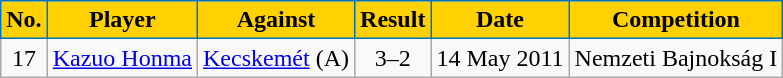<table class="wikitable plainrowheaders sortable">
<tr>
<th style="background-color:#FFD100;color:black;border:1px solid #0072B9">No.</th>
<th style="background-color:#FFD100;color:black;border:1px solid #0072B9">Player</th>
<th style="background-color:#FFD100;color:black;border:1px solid #0072B9">Against</th>
<th style="background-color:#FFD100;color:black;border:1px solid #0072B9">Result</th>
<th style="background-color:#FFD100;color:black;border:1px solid #0072B9">Date</th>
<th style="background-color:#FFD100;color:black;border:1px solid #0072B9">Competition</th>
</tr>
<tr>
<td style="text-align:center;">17</td>
<td style="text-align:left;"> <a href='#'>Kazuo Honma</a></td>
<td style="text-align:left;"><a href='#'>Kecskemét</a> (A)</td>
<td style="text-align:center;">3–2</td>
<td style="text-align:left;">14 May 2011</td>
<td style="text-align:left;">Nemzeti Bajnokság I</td>
</tr>
</table>
